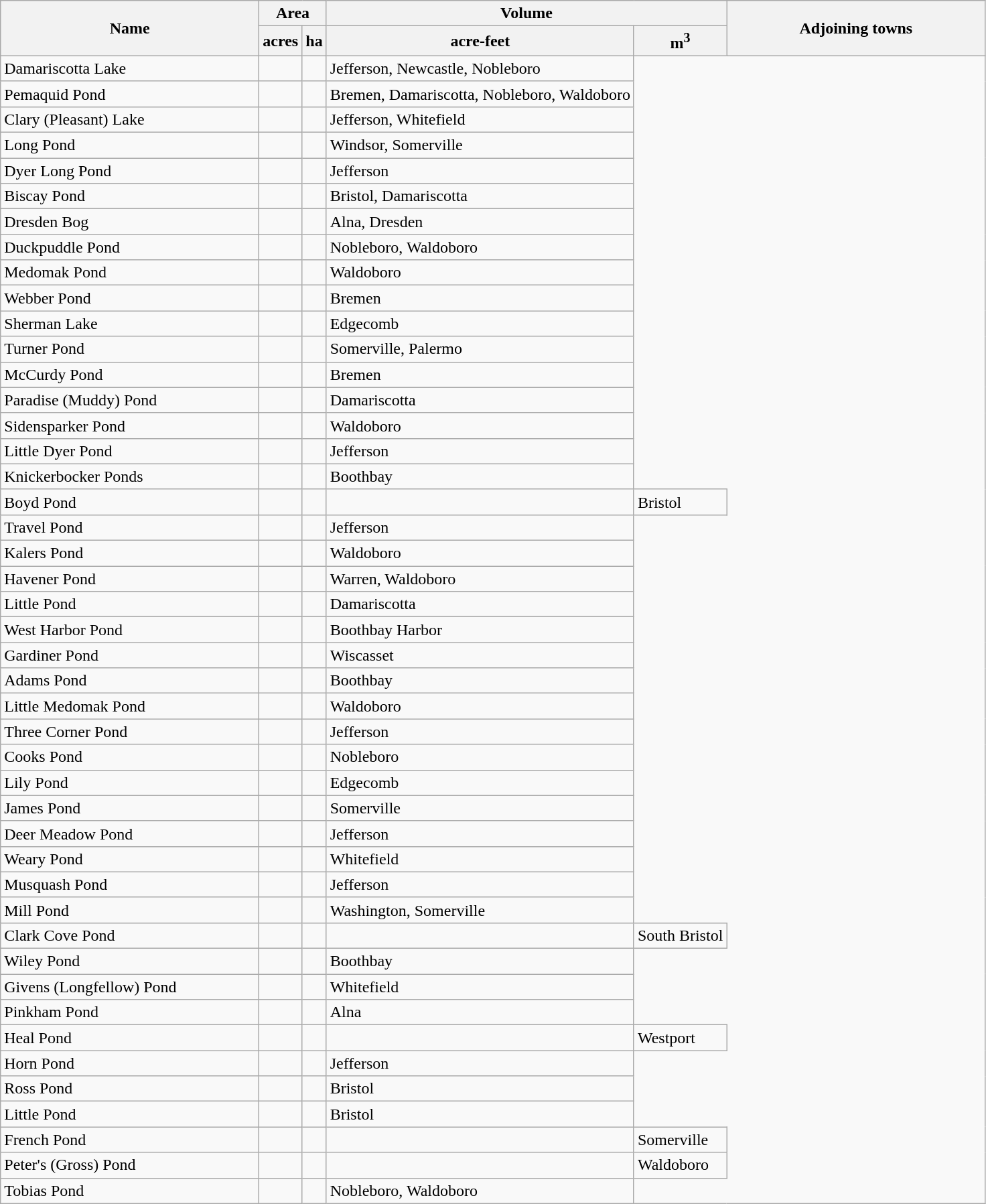<table class="wikitable sortable">
<tr>
<th width="250" rowspan=2>Name</th>
<th width="50"  colspan=2>Area</th>
<th width="50"  colspan=2>Volume</th>
<th width="250" rowspan=2>Adjoining towns</th>
</tr>
<tr>
<th>acres</th>
<th>ha</th>
<th>acre-feet</th>
<th>m<sup>3</sup></th>
</tr>
<tr>
<td>Damariscotta Lake</td>
<td></td>
<td></td>
<td>Jefferson, Newcastle, Nobleboro</td>
</tr>
<tr>
<td>Pemaquid Pond</td>
<td></td>
<td></td>
<td>Bremen, Damariscotta, Nobleboro, Waldoboro</td>
</tr>
<tr>
<td>Clary (Pleasant) Lake</td>
<td></td>
<td></td>
<td>Jefferson, Whitefield</td>
</tr>
<tr>
<td>Long Pond</td>
<td></td>
<td></td>
<td>Windsor, Somerville</td>
</tr>
<tr>
<td>Dyer Long Pond</td>
<td></td>
<td></td>
<td>Jefferson</td>
</tr>
<tr>
<td>Biscay Pond</td>
<td></td>
<td></td>
<td>Bristol, Damariscotta</td>
</tr>
<tr>
<td>Dresden Bog</td>
<td></td>
<td></td>
<td>Alna, Dresden</td>
</tr>
<tr>
<td>Duckpuddle Pond</td>
<td></td>
<td></td>
<td>Nobleboro, Waldoboro</td>
</tr>
<tr>
<td>Medomak Pond</td>
<td></td>
<td></td>
<td>Waldoboro</td>
</tr>
<tr>
<td>Webber Pond</td>
<td></td>
<td></td>
<td>Bremen</td>
</tr>
<tr>
<td>Sherman Lake</td>
<td></td>
<td></td>
<td>Edgecomb</td>
</tr>
<tr>
<td>Turner Pond</td>
<td></td>
<td></td>
<td>Somerville, Palermo</td>
</tr>
<tr>
<td>McCurdy Pond</td>
<td></td>
<td></td>
<td>Bremen</td>
</tr>
<tr>
<td>Paradise (Muddy) Pond</td>
<td></td>
<td></td>
<td>Damariscotta</td>
</tr>
<tr>
<td>Sidensparker Pond</td>
<td></td>
<td></td>
<td>Waldoboro</td>
</tr>
<tr>
<td>Little Dyer Pond</td>
<td></td>
<td></td>
<td>Jefferson</td>
</tr>
<tr>
<td>Knickerbocker Ponds</td>
<td></td>
<td></td>
<td>Boothbay</td>
</tr>
<tr>
<td>Boyd Pond</td>
<td></td>
<td> </td>
<td> </td>
<td>Bristol</td>
</tr>
<tr>
<td>Travel Pond</td>
<td></td>
<td></td>
<td>Jefferson</td>
</tr>
<tr>
<td>Kalers Pond</td>
<td></td>
<td></td>
<td>Waldoboro</td>
</tr>
<tr>
<td>Havener Pond</td>
<td></td>
<td></td>
<td>Warren, Waldoboro</td>
</tr>
<tr>
<td>Little Pond</td>
<td></td>
<td></td>
<td>Damariscotta</td>
</tr>
<tr>
<td>West Harbor Pond</td>
<td></td>
<td></td>
<td>Boothbay Harbor</td>
</tr>
<tr>
<td>Gardiner Pond</td>
<td></td>
<td></td>
<td>Wiscasset</td>
</tr>
<tr>
<td>Adams Pond</td>
<td></td>
<td></td>
<td>Boothbay</td>
</tr>
<tr>
<td>Little Medomak Pond</td>
<td></td>
<td></td>
<td>Waldoboro</td>
</tr>
<tr>
<td>Three Corner Pond</td>
<td></td>
<td></td>
<td>Jefferson</td>
</tr>
<tr>
<td>Cooks Pond</td>
<td></td>
<td></td>
<td>Nobleboro</td>
</tr>
<tr>
<td>Lily Pond</td>
<td></td>
<td></td>
<td>Edgecomb</td>
</tr>
<tr>
<td>James Pond</td>
<td></td>
<td></td>
<td>Somerville</td>
</tr>
<tr>
<td>Deer Meadow Pond</td>
<td></td>
<td></td>
<td>Jefferson</td>
</tr>
<tr>
<td>Weary Pond</td>
<td></td>
<td></td>
<td>Whitefield</td>
</tr>
<tr>
<td>Musquash Pond</td>
<td></td>
<td></td>
<td>Jefferson</td>
</tr>
<tr>
<td>Mill Pond</td>
<td></td>
<td></td>
<td>Washington, Somerville</td>
</tr>
<tr>
<td>Clark Cove Pond</td>
<td></td>
<td> </td>
<td> </td>
<td>South Bristol</td>
</tr>
<tr>
<td>Wiley Pond</td>
<td></td>
<td></td>
<td>Boothbay</td>
</tr>
<tr>
<td>Givens (Longfellow) Pond</td>
<td></td>
<td></td>
<td>Whitefield</td>
</tr>
<tr>
<td>Pinkham Pond</td>
<td></td>
<td></td>
<td>Alna</td>
</tr>
<tr>
<td>Heal Pond</td>
<td></td>
<td> </td>
<td> </td>
<td>Westport</td>
</tr>
<tr>
<td>Horn Pond</td>
<td></td>
<td></td>
<td>Jefferson</td>
</tr>
<tr>
<td>Ross Pond</td>
<td></td>
<td></td>
<td>Bristol</td>
</tr>
<tr>
<td>Little Pond</td>
<td></td>
<td></td>
<td>Bristol</td>
</tr>
<tr>
<td>French Pond</td>
<td></td>
<td> </td>
<td> </td>
<td>Somerville</td>
</tr>
<tr>
<td>Peter's (Gross) Pond</td>
<td></td>
<td> </td>
<td> </td>
<td>Waldoboro</td>
</tr>
<tr>
<td>Tobias Pond</td>
<td></td>
<td></td>
<td>Nobleboro, Waldoboro</td>
</tr>
</table>
